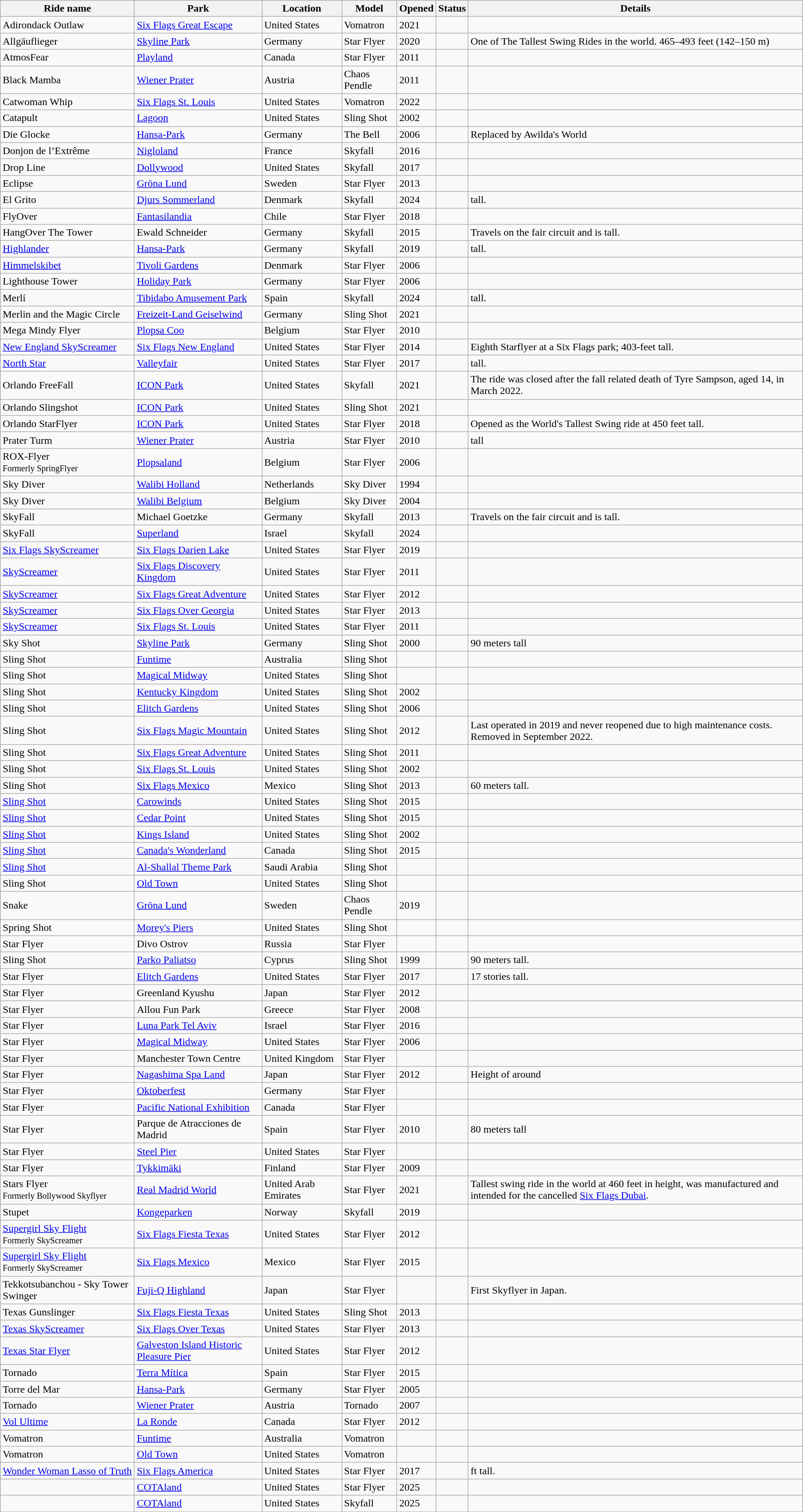<table class="wikitable sortable">
<tr>
<th>Ride name</th>
<th>Park</th>
<th>Location</th>
<th>Model</th>
<th>Opened</th>
<th>Status</th>
<th>Details</th>
</tr>
<tr>
<td>Adirondack Outlaw</td>
<td><a href='#'>Six Flags Great Escape</a></td>
<td> United States</td>
<td>Vomatron</td>
<td>2021</td>
<td></td>
<td></td>
</tr>
<tr>
<td>Allgäuflieger</td>
<td><a href='#'>Skyline Park</a></td>
<td> Germany</td>
<td>Star Flyer</td>
<td>2020</td>
<td></td>
<td>One of The Tallest Swing Rides in the world. 465–493 feet (142–150 m)</td>
</tr>
<tr>
<td>AtmosFear</td>
<td><a href='#'>Playland</a></td>
<td> Canada</td>
<td>Star Flyer</td>
<td>2011</td>
<td></td>
<td></td>
</tr>
<tr>
<td>Black Mamba</td>
<td><a href='#'>Wiener Prater</a></td>
<td> Austria</td>
<td>Chaos Pendle</td>
<td>2011</td>
<td></td>
<td></td>
</tr>
<tr>
<td>Catwoman Whip</td>
<td><a href='#'>Six Flags St. Louis</a></td>
<td> United States</td>
<td>Vomatron</td>
<td>2022</td>
<td></td>
<td></td>
</tr>
<tr>
<td>Catapult</td>
<td><a href='#'>Lagoon</a></td>
<td> United States</td>
<td>Sling Shot</td>
<td>2002</td>
<td></td>
<td></td>
</tr>
<tr>
<td>Die Glocke</td>
<td><a href='#'>Hansa-Park</a></td>
<td> Germany</td>
<td>The Bell</td>
<td>2006</td>
<td></td>
<td>Replaced by Awilda's World</td>
</tr>
<tr>
<td>Donjon de l’Extrême</td>
<td><a href='#'>Nigloland</a></td>
<td> France</td>
<td>Skyfall</td>
<td>2016</td>
<td></td>
<td></td>
</tr>
<tr>
<td>Drop Line</td>
<td><a href='#'>Dollywood</a></td>
<td> United States</td>
<td>Skyfall</td>
<td>2017</td>
<td></td>
<td></td>
</tr>
<tr>
<td>Eclipse</td>
<td><a href='#'>Gröna Lund</a></td>
<td> Sweden</td>
<td>Star Flyer</td>
<td>2013</td>
<td></td>
<td></td>
</tr>
<tr>
<td>El Grito</td>
<td><a href='#'>Djurs Sommerland</a></td>
<td> Denmark</td>
<td>Skyfall</td>
<td>2024</td>
<td></td>
<td> tall.</td>
</tr>
<tr>
<td>FlyOver</td>
<td><a href='#'>Fantasilandia</a></td>
<td> Chile</td>
<td>Star Flyer</td>
<td>2018</td>
<td></td>
<td></td>
</tr>
<tr>
<td>HangOver The Tower</td>
<td>Ewald Schneider</td>
<td> Germany</td>
<td>Skyfall</td>
<td>2015</td>
<td></td>
<td>Travels on the fair circuit and is  tall.</td>
</tr>
<tr>
<td><a href='#'>Highlander</a></td>
<td><a href='#'>Hansa-Park</a></td>
<td> Germany</td>
<td>Skyfall</td>
<td>2019</td>
<td></td>
<td> tall.</td>
</tr>
<tr>
<td><a href='#'>Himmelskibet</a></td>
<td><a href='#'>Tivoli Gardens</a></td>
<td> Denmark</td>
<td>Star Flyer</td>
<td>2006</td>
<td></td>
<td></td>
</tr>
<tr>
<td>Lighthouse Tower</td>
<td><a href='#'>Holiday Park</a></td>
<td> Germany</td>
<td>Star Flyer</td>
<td>2006</td>
<td></td>
<td></td>
</tr>
<tr>
<td>Merlí</td>
<td><a href='#'>Tibidabo Amusement Park</a></td>
<td> Spain</td>
<td>Skyfall</td>
<td>2024</td>
<td></td>
<td> tall.</td>
</tr>
<tr>
<td>Merlin and the Magic Circle</td>
<td><a href='#'>Freizeit-Land Geiselwind</a></td>
<td> Germany</td>
<td>Sling Shot</td>
<td>2021</td>
<td></td>
<td></td>
</tr>
<tr>
<td>Mega Mindy Flyer</td>
<td><a href='#'>Plopsa Coo</a></td>
<td> Belgium</td>
<td>Star Flyer</td>
<td>2010</td>
<td></td>
<td></td>
</tr>
<tr>
<td><a href='#'>New England SkyScreamer</a></td>
<td><a href='#'>Six Flags New England</a></td>
<td> United States</td>
<td>Star Flyer</td>
<td>2014</td>
<td></td>
<td>Eighth Starflyer at a Six Flags park; 403-feet tall.</td>
</tr>
<tr>
<td><a href='#'>North Star</a></td>
<td><a href='#'>Valleyfair</a></td>
<td> United States</td>
<td>Star Flyer</td>
<td>2017</td>
<td></td>
<td> tall.</td>
</tr>
<tr>
<td>Orlando FreeFall</td>
<td><a href='#'>ICON Park</a></td>
<td> United States</td>
<td>Skyfall</td>
<td>2021</td>
<td></td>
<td>The ride was closed after the fall related death of Tyre Sampson, aged 14, in March 2022.</td>
</tr>
<tr>
<td>Orlando Slingshot</td>
<td><a href='#'>ICON Park</a></td>
<td> United States</td>
<td>Sling Shot</td>
<td>2021</td>
<td></td>
<td></td>
</tr>
<tr>
<td>Orlando StarFlyer</td>
<td><a href='#'>ICON Park</a></td>
<td> United States</td>
<td>Star Flyer</td>
<td>2018</td>
<td></td>
<td>Opened as the World's Tallest Swing ride at 450 feet tall.</td>
</tr>
<tr>
<td>Prater Turm</td>
<td><a href='#'>Wiener Prater</a></td>
<td> Austria</td>
<td>Star Flyer</td>
<td>2010</td>
<td></td>
<td> tall</td>
</tr>
<tr>
<td>ROX-Flyer<br><small>Formerly SpringFlyer</small></td>
<td><a href='#'>Plopsaland</a></td>
<td> Belgium</td>
<td>Star Flyer</td>
<td>2006</td>
<td></td>
<td></td>
</tr>
<tr>
<td>Sky Diver</td>
<td><a href='#'>Walibi Holland</a></td>
<td> Netherlands</td>
<td>Sky Diver</td>
<td>1994</td>
<td></td>
<td></td>
</tr>
<tr>
<td>Sky Diver</td>
<td><a href='#'>Walibi Belgium</a></td>
<td> Belgium</td>
<td>Sky Diver</td>
<td>2004</td>
<td></td>
<td></td>
</tr>
<tr>
<td>SkyFall</td>
<td>Michael Goetzke</td>
<td> Germany</td>
<td>Skyfall</td>
<td>2013</td>
<td></td>
<td>Travels on the fair circuit and is  tall.</td>
</tr>
<tr>
<td>SkyFall</td>
<td><a href='#'>Superland</a></td>
<td> Israel</td>
<td>Skyfall</td>
<td>2024</td>
<td></td>
<td></td>
</tr>
<tr>
<td><a href='#'>Six Flags SkyScreamer</a></td>
<td><a href='#'>Six Flags Darien Lake</a></td>
<td> United States</td>
<td>Star Flyer</td>
<td>2019</td>
<td></td>
<td></td>
</tr>
<tr>
<td><a href='#'>SkyScreamer</a></td>
<td><a href='#'>Six Flags Discovery Kingdom</a></td>
<td> United States</td>
<td>Star Flyer</td>
<td>2011</td>
<td></td>
<td></td>
</tr>
<tr>
<td><a href='#'>SkyScreamer</a></td>
<td><a href='#'>Six Flags Great Adventure</a></td>
<td> United States</td>
<td>Star Flyer</td>
<td>2012</td>
<td></td>
<td></td>
</tr>
<tr>
<td><a href='#'>SkyScreamer</a></td>
<td><a href='#'>Six Flags Over Georgia</a></td>
<td> United States</td>
<td>Star Flyer</td>
<td>2013</td>
<td></td>
<td></td>
</tr>
<tr>
<td><a href='#'>SkyScreamer</a></td>
<td><a href='#'>Six Flags St. Louis</a></td>
<td> United States</td>
<td>Star Flyer</td>
<td>2011</td>
<td></td>
<td></td>
</tr>
<tr>
<td>Sky Shot</td>
<td><a href='#'>Skyline Park</a></td>
<td> Germany</td>
<td>Sling Shot</td>
<td>2000</td>
<td></td>
<td>90 meters tall</td>
</tr>
<tr>
<td>Sling Shot</td>
<td><a href='#'>Funtime</a></td>
<td> Australia</td>
<td>Sling Shot</td>
<td></td>
<td></td>
<td></td>
</tr>
<tr>
<td>Sling Shot</td>
<td><a href='#'>Magical Midway</a></td>
<td> United States</td>
<td>Sling Shot</td>
<td></td>
<td></td>
<td></td>
</tr>
<tr>
<td>Sling Shot</td>
<td><a href='#'>Kentucky Kingdom</a></td>
<td> United States</td>
<td>Sling Shot</td>
<td>2002</td>
<td></td>
<td></td>
</tr>
<tr>
<td>Sling Shot</td>
<td><a href='#'>Elitch Gardens</a></td>
<td> United States</td>
<td>Sling Shot</td>
<td>2006</td>
<td></td>
<td></td>
</tr>
<tr>
<td>Sling Shot</td>
<td><a href='#'>Six Flags Magic Mountain</a></td>
<td> United States</td>
<td>Sling Shot</td>
<td>2012</td>
<td></td>
<td>Last operated in 2019 and never reopened due to high maintenance costs. Removed in September 2022.</td>
</tr>
<tr>
<td>Sling Shot</td>
<td><a href='#'>Six Flags Great Adventure</a></td>
<td> United States</td>
<td>Sling Shot</td>
<td>2011</td>
<td></td>
<td></td>
</tr>
<tr>
<td>Sling Shot</td>
<td><a href='#'>Six Flags St. Louis</a></td>
<td> United States</td>
<td>Sling Shot</td>
<td>2002</td>
<td></td>
<td></td>
</tr>
<tr>
<td>Sling Shot</td>
<td><a href='#'>Six Flags Mexico</a></td>
<td> Mexico</td>
<td>Sling Shot</td>
<td>2013</td>
<td></td>
<td>60 meters tall.</td>
</tr>
<tr>
<td><a href='#'>Sling Shot</a></td>
<td><a href='#'>Carowinds</a></td>
<td> United States</td>
<td>Sling Shot</td>
<td>2015</td>
<td></td>
<td></td>
</tr>
<tr>
<td><a href='#'>Sling Shot</a></td>
<td><a href='#'>Cedar Point</a></td>
<td> United States</td>
<td>Sling Shot</td>
<td>2015</td>
<td></td>
<td></td>
</tr>
<tr>
<td><a href='#'>Sling Shot</a></td>
<td><a href='#'>Kings Island</a></td>
<td> United States</td>
<td>Sling Shot</td>
<td>2002</td>
<td></td>
<td></td>
</tr>
<tr>
<td><a href='#'>Sling Shot</a></td>
<td><a href='#'>Canada's Wonderland</a></td>
<td> Canada</td>
<td>Sling Shot</td>
<td>2015</td>
<td></td>
<td></td>
</tr>
<tr>
<td><a href='#'>Sling Shot</a></td>
<td><a href='#'>Al-Shallal Theme Park</a></td>
<td> Saudi Arabia</td>
<td>Sling Shot</td>
<td></td>
<td></td>
<td></td>
</tr>
<tr>
<td>Sling Shot</td>
<td><a href='#'>Old Town</a></td>
<td> United States</td>
<td>Sling Shot</td>
<td></td>
<td></td>
<td></td>
</tr>
<tr>
<td>Snake</td>
<td><a href='#'>Gröna Lund</a></td>
<td> Sweden</td>
<td>Chaos Pendle</td>
<td>2019</td>
<td></td>
<td></td>
</tr>
<tr>
<td>Spring Shot</td>
<td><a href='#'>Morey's Piers</a></td>
<td> United States</td>
<td>Sling Shot</td>
<td></td>
<td></td>
<td></td>
</tr>
<tr>
<td>Star Flyer</td>
<td>Divo Ostrov</td>
<td> Russia</td>
<td>Star Flyer</td>
<td></td>
<td></td>
<td></td>
</tr>
<tr>
<td>Sling Shot</td>
<td><a href='#'>Parko Paliatso</a></td>
<td> Cyprus</td>
<td>Sling Shot</td>
<td>1999</td>
<td></td>
<td>90 meters tall.</td>
</tr>
<tr>
<td>Star Flyer</td>
<td><a href='#'>Elitch Gardens</a></td>
<td> United States</td>
<td>Star Flyer</td>
<td>2017</td>
<td></td>
<td>17 stories tall.</td>
</tr>
<tr>
<td>Star Flyer</td>
<td>Greenland Kyushu</td>
<td> Japan</td>
<td>Star Flyer</td>
<td>2012</td>
<td></td>
<td></td>
</tr>
<tr>
<td>Star Flyer</td>
<td>Allou Fun Park</td>
<td> Greece</td>
<td>Star Flyer</td>
<td>2008</td>
<td></td>
<td></td>
</tr>
<tr>
<td>Star Flyer</td>
<td><a href='#'>Luna Park Tel Aviv</a></td>
<td> Israel</td>
<td>Star Flyer</td>
<td>2016</td>
<td></td>
<td></td>
</tr>
<tr>
<td>Star Flyer</td>
<td><a href='#'>Magical Midway</a></td>
<td> United States</td>
<td>Star Flyer</td>
<td>2006</td>
<td></td>
<td></td>
</tr>
<tr>
<td>Star Flyer</td>
<td>Manchester Town Centre</td>
<td> United Kingdom</td>
<td>Star Flyer</td>
<td></td>
<td></td>
<td></td>
</tr>
<tr>
<td>Star Flyer</td>
<td><a href='#'>Nagashima Spa Land</a></td>
<td> Japan</td>
<td>Star Flyer</td>
<td>2012</td>
<td></td>
<td>Height of around </td>
</tr>
<tr>
<td>Star Flyer</td>
<td><a href='#'>Oktoberfest</a></td>
<td> Germany</td>
<td>Star Flyer</td>
<td></td>
<td></td>
<td></td>
</tr>
<tr>
<td>Star Flyer</td>
<td><a href='#'>Pacific National Exhibition</a></td>
<td> Canada</td>
<td>Star Flyer</td>
<td></td>
<td></td>
<td></td>
</tr>
<tr>
<td>Star Flyer</td>
<td>Parque de Atracciones de Madrid</td>
<td> Spain</td>
<td>Star Flyer</td>
<td>2010</td>
<td></td>
<td>80 meters tall</td>
</tr>
<tr>
<td>Star Flyer</td>
<td><a href='#'>Steel Pier</a></td>
<td> United States</td>
<td>Star Flyer</td>
<td></td>
<td></td>
<td></td>
</tr>
<tr>
<td>Star Flyer</td>
<td><a href='#'>Tykkimäki</a></td>
<td> Finland</td>
<td>Star Flyer</td>
<td>2009</td>
<td></td>
<td></td>
</tr>
<tr>
<td>Stars Flyer<br><small>Formerly Bollywood Skyflyer</small></td>
<td><a href='#'>Real Madrid World</a></td>
<td> United Arab Emirates</td>
<td>Star Flyer</td>
<td>2021</td>
<td></td>
<td>Tallest swing ride in the world at 460 feet in height, was manufactured and intended for the cancelled <a href='#'>Six Flags Dubai</a>.</td>
</tr>
<tr>
<td>Stupet</td>
<td><a href='#'>Kongeparken</a></td>
<td> Norway</td>
<td>Skyfall</td>
<td>2019</td>
<td></td>
<td></td>
</tr>
<tr>
<td><a href='#'>Supergirl Sky Flight</a><br><small>Formerly SkyScreamer</small></td>
<td><a href='#'>Six Flags Fiesta Texas</a></td>
<td> United States</td>
<td>Star Flyer</td>
<td>2012</td>
<td></td>
<td></td>
</tr>
<tr>
<td><a href='#'>Supergirl Sky Flight</a><br><small>Formerly SkyScreamer</small></td>
<td><a href='#'>Six Flags Mexico</a></td>
<td> Mexico</td>
<td>Star Flyer</td>
<td>2015</td>
<td></td>
<td></td>
</tr>
<tr>
<td>Tekkotsubanchou - Sky Tower Swinger</td>
<td><a href='#'>Fuji-Q Highland</a></td>
<td> Japan</td>
<td>Star Flyer</td>
<td></td>
<td></td>
<td>First Skyflyer in Japan.</td>
</tr>
<tr>
<td>Texas Gunslinger</td>
<td><a href='#'>Six Flags Fiesta Texas</a></td>
<td> United States</td>
<td>Sling Shot</td>
<td>2013</td>
<td></td>
<td></td>
</tr>
<tr>
<td><a href='#'>Texas SkyScreamer</a></td>
<td><a href='#'>Six Flags Over Texas</a></td>
<td> United States</td>
<td>Star Flyer</td>
<td>2013</td>
<td></td>
<td></td>
</tr>
<tr>
<td><a href='#'>Texas Star Flyer</a></td>
<td><a href='#'>Galveston Island Historic Pleasure Pier</a></td>
<td> United States</td>
<td>Star Flyer</td>
<td>2012</td>
<td></td>
<td></td>
</tr>
<tr>
<td>Tornado</td>
<td><a href='#'>Terra Mítica</a></td>
<td> Spain</td>
<td>Star Flyer</td>
<td>2015</td>
<td></td>
<td></td>
</tr>
<tr>
<td>Torre del Mar</td>
<td><a href='#'>Hansa-Park</a></td>
<td> Germany</td>
<td>Star Flyer</td>
<td>2005</td>
<td></td>
<td></td>
</tr>
<tr>
<td>Tornado</td>
<td><a href='#'>Wiener Prater</a></td>
<td> Austria</td>
<td>Tornado</td>
<td>2007</td>
<td></td>
<td></td>
</tr>
<tr>
<td><a href='#'>Vol Ultime</a></td>
<td><a href='#'>La Ronde</a></td>
<td> Canada</td>
<td>Star Flyer</td>
<td>2012</td>
<td></td>
<td></td>
</tr>
<tr>
<td>Vomatron</td>
<td><a href='#'>Funtime</a></td>
<td> Australia</td>
<td>Vomatron</td>
<td></td>
<td></td>
<td></td>
</tr>
<tr>
<td>Vomatron</td>
<td><a href='#'>Old Town</a></td>
<td> United States</td>
<td>Vomatron</td>
<td></td>
<td></td>
<td></td>
</tr>
<tr>
<td><a href='#'>Wonder Woman Lasso of Truth</a></td>
<td><a href='#'>Six Flags America</a></td>
<td> United States</td>
<td>Star Flyer</td>
<td>2017</td>
<td></td>
<td> ft tall.</td>
</tr>
<tr>
<td></td>
<td><a href='#'>COTAland</a></td>
<td> United States</td>
<td>Star Flyer</td>
<td>2025</td>
<td></td>
<td></td>
</tr>
<tr>
<td></td>
<td><a href='#'>COTAland</a></td>
<td> United States</td>
<td>Skyfall</td>
<td>2025</td>
<td></td>
<td></td>
</tr>
</table>
